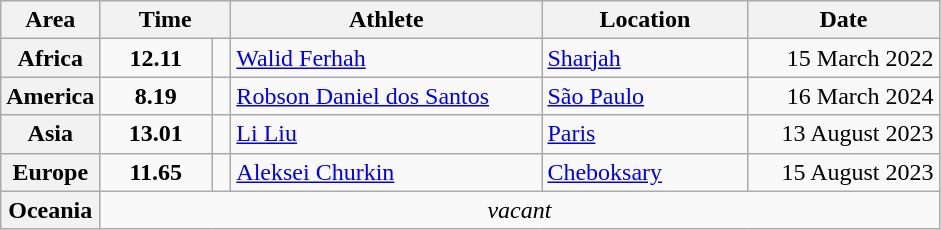<table class="wikitable">
<tr>
<th width="45">Area</th>
<th width="80" colspan="2">Time</th>
<th width="200">Athlete</th>
<th width="130">Location</th>
<th width="120">Date</th>
</tr>
<tr>
<th>Africa</th>
<td align=center><strong>12.11 </strong></td>
<td align=center></td>
<td> <a href='#'>Walid Ferhah</a></td>
<td> <a href='#'>Sharjah</a></td>
<td align=right>15 March 2022</td>
</tr>
<tr>
<th>America</th>
<td align=center><strong>8.19 </strong></td>
<td align=center></td>
<td> <a href='#'>Robson Daniel dos Santos</a></td>
<td> <a href='#'>São Paulo</a></td>
<td align=right>16 March 2024</td>
</tr>
<tr>
<th>Asia</th>
<td align=center><strong>13.01 </strong></td>
<td align=center></td>
<td> <a href='#'>Li Liu</a></td>
<td> <a href='#'>Paris</a></td>
<td align=right>13 August 2023</td>
</tr>
<tr>
<th>Europe</th>
<td align=center><strong>11.65 </strong></td>
<td align=center></td>
<td> <a href='#'>Aleksei Churkin</a></td>
<td> <a href='#'>Cheboksary</a></td>
<td align=right>15 August 2023</td>
</tr>
<tr>
<th>Oceania</th>
<td colspan="5" align="center"><em>vacant</em></td>
</tr>
</table>
